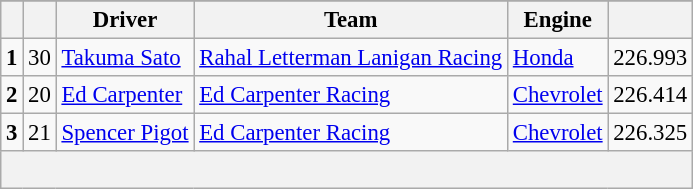<table class="wikitable" style="font-size:95%;">
<tr>
</tr>
<tr>
<th></th>
<th></th>
<th>Driver</th>
<th>Team</th>
<th>Engine</th>
<th></th>
</tr>
<tr>
<td style="text-align:center;"><strong>1</strong></td>
<td style="text-align:center;">30</td>
<td> <a href='#'>Takuma Sato</a></td>
<td><a href='#'>Rahal Letterman Lanigan Racing</a></td>
<td><a href='#'>Honda</a></td>
<td>226.993</td>
</tr>
<tr>
<td style="text-align:center;"><strong>2</strong></td>
<td style="text-align:center;">20</td>
<td> <a href='#'>Ed Carpenter</a></td>
<td><a href='#'>Ed Carpenter Racing</a></td>
<td><a href='#'>Chevrolet</a></td>
<td>226.414</td>
</tr>
<tr>
<td style="text-align:center;"><strong>3</strong></td>
<td style="text-align:center;">21</td>
<td> <a href='#'>Spencer Pigot</a></td>
<td><a href='#'>Ed Carpenter Racing</a></td>
<td><a href='#'>Chevrolet</a></td>
<td>226.325</td>
</tr>
<tr>
<th colspan=6> </th>
</tr>
</table>
